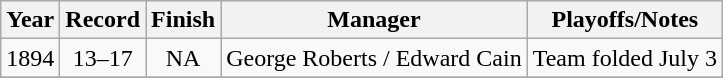<table class="wikitable" style="text-align:center">
<tr>
<th>Year</th>
<th>Record</th>
<th>Finish</th>
<th>Manager</th>
<th>Playoffs/Notes</th>
</tr>
<tr>
<td>1894</td>
<td>13–17</td>
<td>NA</td>
<td>George Roberts / Edward Cain</td>
<td>Team folded July 3</td>
</tr>
<tr>
</tr>
</table>
